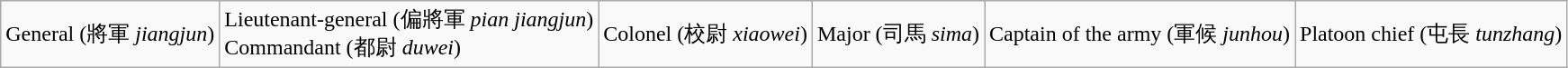<table class="wikitable">
<tr>
<td>General (將軍 <em>jiangjun</em>)</td>
<td>Lieutenant-general (偏將軍 <em>pian jiangjun</em>)<br>Commandant (都尉 <em>duwei</em>)</td>
<td>Colonel (校尉 <em>xiaowei</em>)</td>
<td>Major (司馬 <em>sima</em>)</td>
<td>Captain of the army (軍候 <em>junhou</em>)</td>
<td>Platoon chief (屯長 <em>tunzhang</em>)</td>
</tr>
</table>
